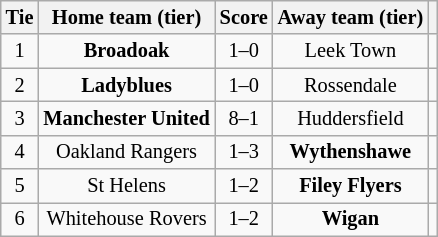<table class="wikitable" style="text-align:center; font-size:85%">
<tr>
<th>Tie</th>
<th>Home team (tier)</th>
<th>Score</th>
<th>Away team (tier)</th>
<th></th>
</tr>
<tr>
<td align="center">1</td>
<td><strong>Broadoak</strong></td>
<td align="center">1–0</td>
<td>Leek Town</td>
<td></td>
</tr>
<tr>
<td align="center">2</td>
<td><strong>Ladyblues</strong></td>
<td align="center">1–0</td>
<td>Rossendale</td>
<td></td>
</tr>
<tr>
<td align="center">3</td>
<td><strong>Manchester United</strong></td>
<td align="center">8–1</td>
<td>Huddersfield</td>
<td></td>
</tr>
<tr>
<td align="center">4</td>
<td>Oakland Rangers</td>
<td align="center">1–3</td>
<td><strong>Wythenshawe</strong></td>
<td></td>
</tr>
<tr>
<td align="center">5</td>
<td>St Helens</td>
<td align="center">1–2</td>
<td><strong>Filey Flyers</strong></td>
<td></td>
</tr>
<tr>
<td align="center">6</td>
<td>Whitehouse Rovers</td>
<td align="center">1–2</td>
<td><strong>Wigan</strong></td>
<td></td>
</tr>
</table>
